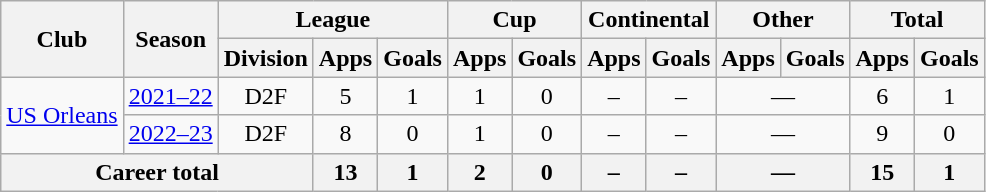<table class="wikitable" style="text-align: center;">
<tr>
<th rowspan="2">Club</th>
<th rowspan="2">Season</th>
<th colspan="3">League</th>
<th colspan="2">Cup</th>
<th colspan="2">Continental</th>
<th colspan="2">Other</th>
<th colspan="2">Total</th>
</tr>
<tr>
<th>Division</th>
<th>Apps</th>
<th>Goals</th>
<th>Apps</th>
<th>Goals</th>
<th>Apps</th>
<th>Goals</th>
<th>Apps</th>
<th>Goals</th>
<th>Apps</th>
<th>Goals</th>
</tr>
<tr>
<td rowspan=2><a href='#'>US Orleans</a></td>
<td><a href='#'>2021–22</a></td>
<td>D2F</td>
<td>5</td>
<td>1</td>
<td>1</td>
<td>0</td>
<td>–</td>
<td>–</td>
<td colspan="2">—</td>
<td>6</td>
<td>1</td>
</tr>
<tr>
<td><a href='#'>2022–23</a></td>
<td>D2F</td>
<td>8</td>
<td>0</td>
<td>1</td>
<td>0</td>
<td>–</td>
<td>–</td>
<td colspan="2">—</td>
<td>9</td>
<td>0</td>
</tr>
<tr>
<th colspan=3>Career total</th>
<th>13</th>
<th>1</th>
<th>2</th>
<th>0</th>
<th>–</th>
<th>–</th>
<th colspan="2">—</th>
<th>15</th>
<th>1</th>
</tr>
</table>
